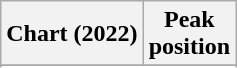<table class="wikitable sortable plainrowheaders" style="text-align:center">
<tr>
<th scope="col">Chart (2022)</th>
<th scope="col">Peak<br>position</th>
</tr>
<tr>
</tr>
<tr>
</tr>
<tr>
</tr>
<tr>
</tr>
<tr>
</tr>
<tr>
</tr>
<tr>
</tr>
<tr>
</tr>
<tr>
</tr>
<tr>
</tr>
<tr>
</tr>
<tr>
</tr>
<tr>
</tr>
<tr>
</tr>
<tr>
</tr>
<tr>
</tr>
<tr>
</tr>
<tr>
</tr>
<tr>
</tr>
<tr>
</tr>
<tr>
</tr>
</table>
